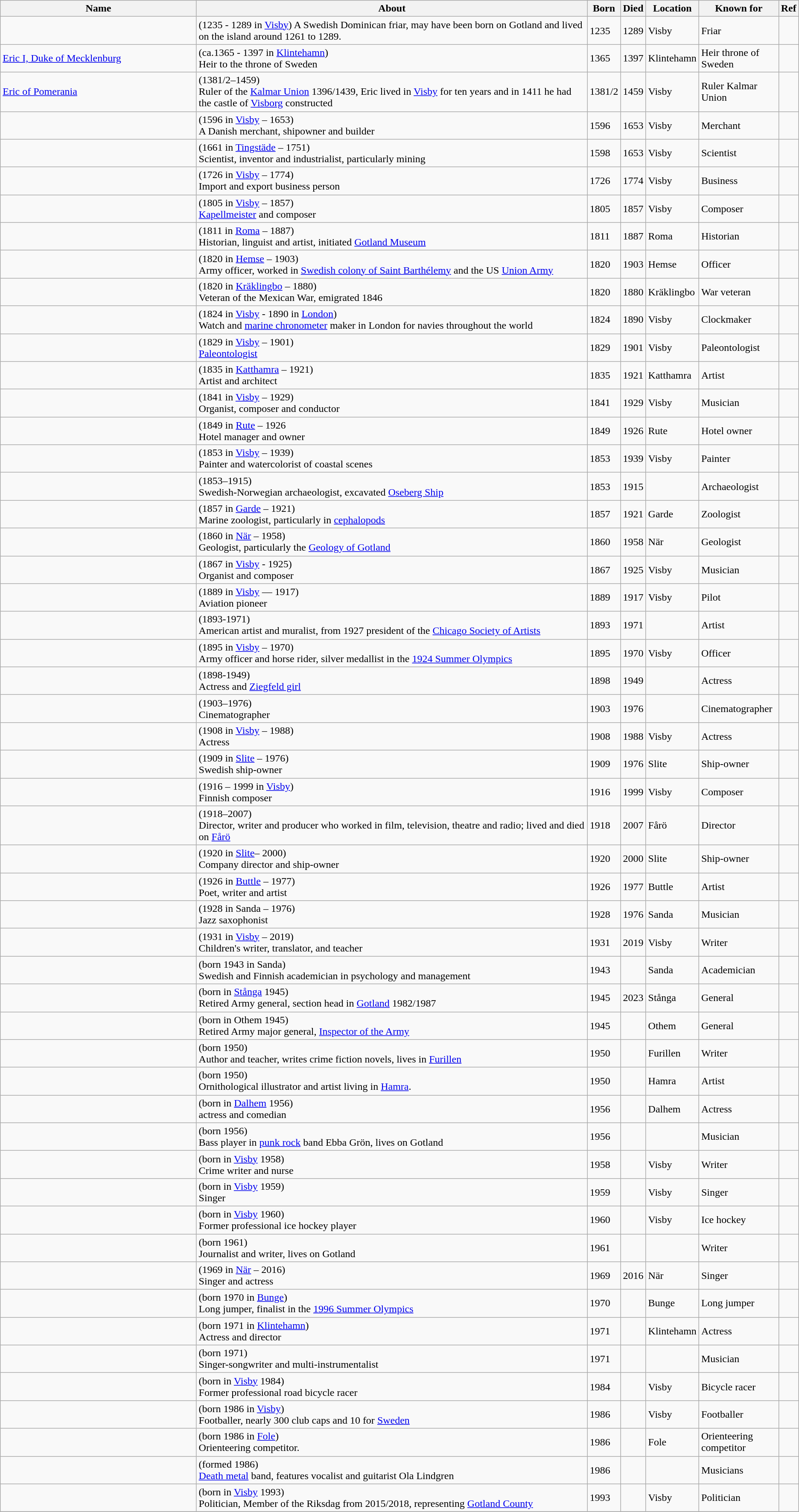<table class="wikitable sortable">
<tr>
<th scope="col"  style="width:25%">Name</th>
<th scope="col"  style="width:50%" class="unsortable">About</th>
<th scope="col"  style="width:3%">Born</th>
<th scope="col"  style="width:3%">Died</th>
<th scope="col"  style="width:5%">Location</th>
<th scope="col"  style="width:10%">Known for</th>
<th scope="col"  style="width:2%" class="unsortable">Ref</th>
</tr>
<tr>
<td></td>
<td>(1235 - 1289 in <a href='#'>Visby</a>) A Swedish Dominican friar, may have been born on Gotland and lived on the island around 1261 to 1289.</td>
<td>1235</td>
<td>1289</td>
<td>Visby</td>
<td>Friar</td>
<td></td>
</tr>
<tr>
<td><a href='#'>Eric I, Duke of Mecklenburg</a></td>
<td>(ca.1365 - 1397 in <a href='#'>Klintehamn</a>)<br>Heir to the throne of Sweden</td>
<td>1365</td>
<td>1397</td>
<td>Klintehamn</td>
<td>Heir throne of Sweden</td>
<td></td>
</tr>
<tr>
<td><a href='#'>Eric of Pomerania</a></td>
<td>(1381/2–1459)<br>Ruler of the <a href='#'>Kalmar Union</a> 1396/1439, Eric lived in <a href='#'>Visby</a> for ten years and in 1411 he had the castle of <a href='#'>Visborg</a> constructed</td>
<td>1381/2</td>
<td>1459</td>
<td>Visby</td>
<td>Ruler Kalmar Union</td>
<td></td>
</tr>
<tr>
<td></td>
<td>(1596 in <a href='#'>Visby</a> – 1653)<br>A Danish merchant, shipowner and builder</td>
<td>1596</td>
<td>1653</td>
<td>Visby</td>
<td>Merchant</td>
<td></td>
</tr>
<tr>
<td></td>
<td>(1661 in <a href='#'>Tingstäde</a> – 1751)<br>Scientist, inventor and industrialist, particularly mining</td>
<td>1598</td>
<td>1653</td>
<td>Visby</td>
<td>Scientist</td>
<td></td>
</tr>
<tr>
<td></td>
<td>(1726 in <a href='#'>Visby</a> – 1774)<br>Import and export business person</td>
<td>1726</td>
<td>1774</td>
<td>Visby</td>
<td>Business</td>
<td></td>
</tr>
<tr>
<td></td>
<td>(1805 in <a href='#'>Visby</a> – 1857)<br><a href='#'>Kapellmeister</a> and composer</td>
<td>1805</td>
<td>1857</td>
<td>Visby</td>
<td>Composer</td>
<td></td>
</tr>
<tr>
<td></td>
<td>(1811 in <a href='#'>Roma</a> – 1887)<br>Historian, linguist and artist, initiated <a href='#'>Gotland Museum</a></td>
<td>1811</td>
<td>1887</td>
<td>Roma</td>
<td>Historian</td>
<td></td>
</tr>
<tr>
<td></td>
<td>(1820 in <a href='#'>Hemse</a> – 1903)<br>Army officer, worked in <a href='#'>Swedish colony of Saint Barthélemy</a> and the US <a href='#'>Union Army</a></td>
<td>1820</td>
<td>1903</td>
<td>Hemse</td>
<td>Officer</td>
<td></td>
</tr>
<tr>
<td></td>
<td>(1820 in <a href='#'>Kräklingbo</a> – 1880)<br>Veteran of the Mexican War, emigrated 1846</td>
<td>1820</td>
<td>1880</td>
<td>Kräklingbo</td>
<td>War veteran</td>
<td></td>
</tr>
<tr>
<td></td>
<td>(1824 in <a href='#'>Visby</a> - 1890 in <a href='#'>London</a>)<br>Watch and <a href='#'>marine chronometer</a> maker in London for navies throughout the world</td>
<td>1824</td>
<td>1890</td>
<td>Visby</td>
<td>Clockmaker</td>
<td></td>
</tr>
<tr>
<td></td>
<td>(1829 in <a href='#'>Visby</a> – 1901)<br><a href='#'>Paleontologist</a></td>
<td>1829</td>
<td>1901</td>
<td>Visby</td>
<td>Paleontologist</td>
<td></td>
</tr>
<tr>
<td></td>
<td>(1835 in <a href='#'>Katthamra</a> – 1921)<br>Artist and architect</td>
<td>1835</td>
<td>1921</td>
<td>Katthamra</td>
<td>Artist</td>
<td></td>
</tr>
<tr>
<td></td>
<td>(1841 in <a href='#'>Visby</a> – 1929)<br>Organist, composer and conductor</td>
<td>1841</td>
<td>1929</td>
<td>Visby</td>
<td>Musician</td>
<td></td>
</tr>
<tr>
<td></td>
<td>(1849 in <a href='#'>Rute</a> – 1926<br>Hotel manager and owner</td>
<td>1849</td>
<td>1926</td>
<td>Rute</td>
<td>Hotel owner</td>
<td></td>
</tr>
<tr>
<td></td>
<td>(1853 in <a href='#'>Visby</a> – 1939)<br>Painter and watercolorist of coastal scenes</td>
<td>1853</td>
<td>1939</td>
<td>Visby</td>
<td>Painter</td>
<td></td>
</tr>
<tr>
<td></td>
<td>(1853–1915)<br>Swedish-Norwegian archaeologist, excavated <a href='#'>Oseberg Ship</a></td>
<td>1853</td>
<td>1915</td>
<td></td>
<td>Archaeologist</td>
<td></td>
</tr>
<tr>
<td></td>
<td>(1857 in <a href='#'>Garde</a> – 1921)<br>Marine zoologist, particularly in <a href='#'>cephalopods</a></td>
<td>1857</td>
<td>1921</td>
<td>Garde</td>
<td>Zoologist</td>
<td></td>
</tr>
<tr>
<td></td>
<td>(1860 in <a href='#'>När</a> – 1958)<br>Geologist, particularly the <a href='#'>Geology of Gotland</a></td>
<td>1860</td>
<td>1958</td>
<td>När</td>
<td>Geologist</td>
<td></td>
</tr>
<tr>
<td></td>
<td>(1867 in <a href='#'>Visby</a> - 1925)<br>Organist and composer</td>
<td>1867</td>
<td>1925</td>
<td>Visby</td>
<td>Musician</td>
<td></td>
</tr>
<tr>
<td></td>
<td>(1889 in <a href='#'>Visby</a> — 1917)<br>Aviation pioneer</td>
<td>1889</td>
<td>1917</td>
<td>Visby</td>
<td>Pilot</td>
<td></td>
</tr>
<tr>
<td></td>
<td>(1893-1971)<br>American artist and muralist, from 1927 president of the <a href='#'>Chicago Society of Artists</a></td>
<td>1893</td>
<td>1971</td>
<td></td>
<td>Artist</td>
<td></td>
</tr>
<tr>
<td></td>
<td>(1895 in <a href='#'>Visby</a> – 1970)<br>Army officer and horse rider, silver medallist in the <a href='#'>1924 Summer Olympics</a></td>
<td>1895</td>
<td>1970</td>
<td>Visby</td>
<td>Officer</td>
<td></td>
</tr>
<tr>
<td></td>
<td>(1898-1949)<br>Actress and <a href='#'>Ziegfeld girl</a></td>
<td>1898</td>
<td>1949</td>
<td></td>
<td>Actress</td>
<td></td>
</tr>
<tr>
<td></td>
<td>(1903–1976)<br>Cinematographer</td>
<td>1903</td>
<td>1976</td>
<td></td>
<td>Cinematographer</td>
<td></td>
</tr>
<tr>
<td></td>
<td>(1908 in <a href='#'>Visby</a> – 1988)<br>Actress</td>
<td>1908</td>
<td>1988</td>
<td>Visby</td>
<td>Actress</td>
<td></td>
</tr>
<tr>
<td></td>
<td>(1909 in <a href='#'>Slite</a> – 1976)<br>Swedish ship-owner</td>
<td>1909</td>
<td>1976</td>
<td>Slite</td>
<td>Ship-owner</td>
<td></td>
</tr>
<tr>
<td></td>
<td>(1916 – 1999 in <a href='#'>Visby</a>)<br>Finnish composer</td>
<td>1916</td>
<td>1999</td>
<td>Visby</td>
<td>Composer</td>
<td></td>
</tr>
<tr>
<td></td>
<td>(1918–2007)<br>Director, writer and producer who worked in film, television, theatre and radio; lived and died on <a href='#'>Fårö</a></td>
<td>1918</td>
<td>2007</td>
<td>Fårö</td>
<td>Director</td>
<td></td>
</tr>
<tr>
<td></td>
<td>(1920 in <a href='#'>Slite</a>– 2000)<br>Company director and ship-owner</td>
<td>1920</td>
<td>2000</td>
<td>Slite</td>
<td>Ship-owner</td>
<td></td>
</tr>
<tr>
<td></td>
<td>(1926 in <a href='#'>Buttle</a> – 1977)<br>Poet, writer and artist</td>
<td>1926</td>
<td>1977</td>
<td>Buttle</td>
<td>Artist</td>
<td></td>
</tr>
<tr>
<td></td>
<td>(1928 in Sanda – 1976)<br>Jazz saxophonist</td>
<td>1928</td>
<td>1976</td>
<td>Sanda</td>
<td>Musician</td>
<td></td>
</tr>
<tr>
<td></td>
<td>(1931 in <a href='#'>Visby</a> – 2019)<br>Children's writer, translator, and teacher</td>
<td>1931</td>
<td>2019</td>
<td>Visby</td>
<td>Writer</td>
<td></td>
</tr>
<tr>
<td></td>
<td>(born 1943 in Sanda)<br>Swedish and Finnish academician in psychology and management</td>
<td>1943</td>
<td></td>
<td>Sanda</td>
<td>Academician</td>
<td></td>
</tr>
<tr>
<td></td>
<td>(born in <a href='#'>Stånga</a> 1945)<br>Retired Army general, section head in <a href='#'>Gotland</a> 1982/1987</td>
<td>1945</td>
<td>2023</td>
<td>Stånga</td>
<td>General</td>
<td></td>
</tr>
<tr>
<td></td>
<td>(born in Othem 1945)<br>Retired Army major general, <a href='#'>Inspector of the Army</a></td>
<td>1945</td>
<td></td>
<td>Othem</td>
<td>General</td>
<td></td>
</tr>
<tr>
<td></td>
<td>(born 1950)<br>Author and teacher, writes crime fiction novels, lives in <a href='#'>Furillen</a></td>
<td>1950</td>
<td></td>
<td>Furillen</td>
<td>Writer</td>
<td></td>
</tr>
<tr>
<td></td>
<td>(born 1950)<br>Ornithological illustrator and artist living in <a href='#'>Hamra</a>.</td>
<td>1950</td>
<td></td>
<td>Hamra</td>
<td>Artist</td>
<td></td>
</tr>
<tr>
<td></td>
<td>(born in <a href='#'>Dalhem</a> 1956)<br>actress and comedian</td>
<td>1956</td>
<td></td>
<td>Dalhem</td>
<td>Actress</td>
<td></td>
</tr>
<tr>
<td></td>
<td>(born 1956)<br>Bass player in <a href='#'>punk rock</a> band Ebba Grön, lives on Gotland</td>
<td>1956</td>
<td></td>
<td></td>
<td>Musician</td>
<td></td>
</tr>
<tr>
<td></td>
<td>(born in <a href='#'>Visby</a> 1958)<br>Crime writer and nurse</td>
<td>1958</td>
<td></td>
<td>Visby</td>
<td>Writer</td>
<td></td>
</tr>
<tr>
<td></td>
<td>(born in <a href='#'>Visby</a> 1959)<br>Singer</td>
<td>1959</td>
<td></td>
<td>Visby</td>
<td>Singer</td>
<td></td>
</tr>
<tr>
<td></td>
<td>(born in <a href='#'>Visby</a> 1960)<br>Former professional ice hockey player</td>
<td>1960</td>
<td></td>
<td>Visby</td>
<td>Ice hockey</td>
<td></td>
</tr>
<tr>
<td></td>
<td>(born 1961)<br>Journalist and writer, lives on Gotland</td>
<td>1961</td>
<td></td>
<td></td>
<td>Writer</td>
<td></td>
</tr>
<tr>
<td></td>
<td>(1969 in <a href='#'>När</a> – 2016)<br>Singer and actress</td>
<td>1969</td>
<td>2016</td>
<td>När</td>
<td>Singer</td>
<td></td>
</tr>
<tr>
<td></td>
<td>(born 1970 in <a href='#'>Bunge</a>)<br>Long jumper, finalist in the <a href='#'>1996 Summer Olympics</a></td>
<td>1970</td>
<td></td>
<td>Bunge</td>
<td>Long jumper</td>
<td></td>
</tr>
<tr>
<td></td>
<td>(born 1971 in <a href='#'>Klintehamn</a>)<br>Actress and director</td>
<td>1971</td>
<td></td>
<td>Klintehamn</td>
<td>Actress</td>
<td></td>
</tr>
<tr>
<td></td>
<td>(born 1971)<br>Singer-songwriter and multi-instrumentalist</td>
<td>1971</td>
<td></td>
<td></td>
<td>Musician</td>
<td></td>
</tr>
<tr>
<td></td>
<td>(born in <a href='#'>Visby</a> 1984)<br>Former professional road bicycle racer</td>
<td>1984</td>
<td></td>
<td>Visby</td>
<td>Bicycle racer</td>
<td></td>
</tr>
<tr>
<td></td>
<td>(born 1986 in <a href='#'>Visby</a>)<br>Footballer, nearly 300 club caps and 10 for <a href='#'>Sweden</a></td>
<td>1986</td>
<td></td>
<td>Visby</td>
<td>Footballer</td>
<td></td>
</tr>
<tr>
<td></td>
<td>(born 1986 in <a href='#'>Fole</a>)<br>Orienteering competitor.</td>
<td>1986</td>
<td></td>
<td>Fole</td>
<td>Orienteering competitor</td>
<td></td>
</tr>
<tr>
<td></td>
<td>(formed 1986)<br><a href='#'>Death metal</a> band, features vocalist and guitarist Ola Lindgren</td>
<td>1986</td>
<td></td>
<td></td>
<td>Musicians</td>
<td></td>
</tr>
<tr>
<td></td>
<td>(born in <a href='#'>Visby</a> 1993)<br>Politician, Member of the Riksdag from 2015/2018, representing <a href='#'>Gotland County</a></td>
<td>1993</td>
<td></td>
<td>Visby</td>
<td>Politician</td>
<td></td>
</tr>
<tr>
</tr>
</table>
